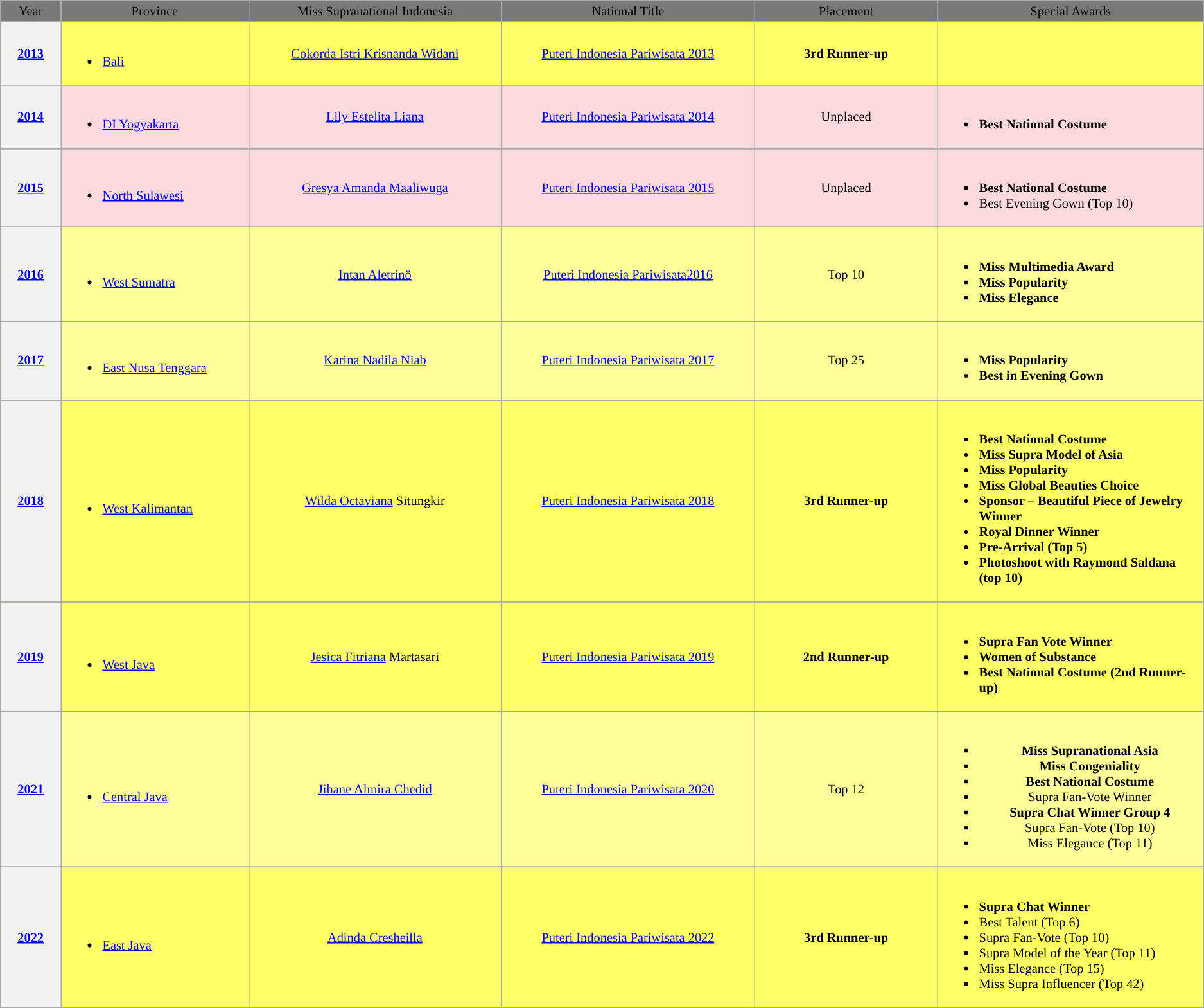<table class="wikitable" style="margin: 1em 1em 1em 0; background: #FFFFFF; border: 1px #aaa solid; border-collapse: collapse; font-size: 85%; text-align:center">
<tr bgcolor="#787878" colspan=10 align="center">
<td width="60"><span>Year</span></td>
<td width="200"><span>Province</span></td>
<td width="280"><span>Miss Supranational Indonesia</span></td>
<td width="280"><span>National Title</span></td>
<td width="200"><span>Placement</span></td>
<td width="290"><span>Special Awards</span></td>
</tr>
<tr>
</tr>
<tr style="background-color:#FFFF66; ">
<th><a href='#'>2013</a></th>
<td align="left"><br><ul><li><a href='#'>Bali</a></li></ul></td>
<td><a href='#'>Cokorda Istri Krisnanda Widani</a></td>
<td><a href='#'>Puteri Indonesia Pariwisata 2013</a></td>
<td><strong>3rd Runner-up</strong></td>
<td></td>
</tr>
<tr>
</tr>
<tr style="background-color:#FADADD; ">
<th><a href='#'>2014</a></th>
<td align="left"><br><ul><li><a href='#'>DI Yogyakarta</a></li></ul></td>
<td><a href='#'>Lily Estelita Liana</a></td>
<td><a href='#'>Puteri Indonesia Pariwisata 2014</a></td>
<td>Unplaced</td>
<td align="left"><br><ul><li><strong>Best National Costume</strong></li></ul></td>
</tr>
<tr>
</tr>
<tr style="background-color:#FADADD; ">
<th><a href='#'>2015</a></th>
<td align="left"><br><ul><li><a href='#'>North Sulawesi</a></li></ul></td>
<td><a href='#'>Gresya Amanda Maaliwuga</a></td>
<td><a href='#'>Puteri Indonesia Pariwisata 2015</a></td>
<td>Unplaced</td>
<td align="left"><br><ul><li><strong>Best National Costume</strong></li><li>Best Evening Gown (Top 10)</li></ul></td>
</tr>
<tr>
</tr>
<tr style="background-color:#FFFF99; ">
<th><a href='#'>2016</a></th>
<td align="left"><br><ul><li><a href='#'>West Sumatra</a></li></ul></td>
<td><a href='#'>Intan Aletrinö</a></td>
<td><a href='#'>Puteri Indonesia Pariwisata2016</a></td>
<td>Top 10</td>
<td align="left"><br><ul><li><strong>Miss Multimedia Award</strong></li><li><strong>Miss Popularity</strong></li><li><strong>Miss Elegance</strong></li></ul></td>
</tr>
<tr>
</tr>
<tr style="background-color:#FFFF99; ">
<th><a href='#'>2017</a></th>
<td align="left"><br><ul><li><a href='#'>East Nusa Tenggara</a></li></ul></td>
<td><a href='#'>Karina Nadila Niab</a></td>
<td><a href='#'>Puteri Indonesia Pariwisata 2017</a></td>
<td>Top 25</td>
<td align="left"><br><ul><li><strong>Miss Popularity</strong></li><li><strong>Best in Evening Gown</strong></li></ul></td>
</tr>
<tr>
</tr>
<tr style="background-color:#FFFF66; ">
<th><a href='#'>2018</a></th>
<td align="left"><br><ul><li><a href='#'>West Kalimantan</a></li></ul></td>
<td><a href='#'>Wilda Octaviana</a> Situngkir</td>
<td><a href='#'>Puteri Indonesia Pariwisata 2018</a></td>
<td><strong>3rd Runner-up</strong></td>
<td align="left"><br><ul><li><strong>Best National Costume</strong></li><li><strong>Miss Supra Model of Asia</strong></li><li><strong>Miss Popularity</strong></li><li><strong>Miss Global Beauties Choice</strong></li><li><strong>Sponsor – Beautiful Piece of Jewelry Winner</strong></li><li><strong>Royal Dinner Winner</strong></li><li><strong>Pre-Arrival (Top 5)</strong></li><li><strong>Photoshoot with Raymond Saldana (top 10)</strong></li></ul></td>
</tr>
<tr>
</tr>
<tr style="background-color:#FFFF66;">
<th><a href='#'>2019</a></th>
<td align="left"><br><ul><li><a href='#'>West Java</a></li></ul></td>
<td><a href='#'>Jesica Fitriana</a> Martasari</td>
<td><a href='#'>Puteri Indonesia Pariwisata 2019</a></td>
<td><strong>2nd Runner-up</strong></td>
<td align="left"><br><ul><li><strong>Supra Fan Vote Winner</strong></li><li><strong>Women of Substance</strong></li><li><strong>Best National Costume (2nd Runner-up)</strong></li></ul></td>
</tr>
<tr>
</tr>
<tr style="background-color:#FFFF99; ">
<th><a href='#'>2021</a></th>
<td align="left"><br><ul><li><a href='#'>Central Java</a></li></ul></td>
<td><a href='#'>Jihane Almira Chedid</a></td>
<td><a href='#'>Puteri Indonesia Pariwisata 2020</a></td>
<td>Top 12</td>
<td><br><ul><li><strong>Miss Supranational Asia</strong></li><li><strong>Miss Congeniality</strong></li><li><strong>Best National Costume</strong></li><li>Supra Fan-Vote Winner</li><li><strong>Supra Chat Winner Group 4</strong></li><li>Supra Fan-Vote (Top 10)</li><li>Miss Elegance (Top 11)</li></ul></td>
</tr>
<tr>
</tr>
<tr style="background-color:#FFFF66;">
<th><a href='#'>2022</a></th>
<td align="left"><br><ul><li><a href='#'>East Java</a></li></ul></td>
<td><a href='#'>Adinda Cresheilla</a></td>
<td><a href='#'>Puteri Indonesia Pariwisata 2022</a></td>
<td><strong>3rd Runner-up</strong></td>
<td align="left"><br><ul><li><strong>Supra Chat Winner</strong></li><li>Best Talent (Top 6)</li><li>Supra Fan-Vote (Top 10)</li><li>Supra Model of the Year (Top 11)</li><li>Miss Elegance (Top 15)</li><li>Miss Supra Influencer (Top 42)</li></ul></td>
</tr>
<tr>
</tr>
</table>
